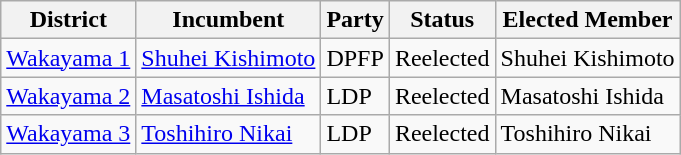<table class="wikitable">
<tr>
<th>District</th>
<th>Incumbent</th>
<th>Party</th>
<th>Status</th>
<th>Elected Member</th>
</tr>
<tr>
<td><a href='#'>Wakayama 1</a></td>
<td><a href='#'>Shuhei Kishimoto</a></td>
<td>DPFP</td>
<td>Reelected</td>
<td>Shuhei Kishimoto</td>
</tr>
<tr>
<td><a href='#'>Wakayama 2</a></td>
<td><a href='#'>Masatoshi Ishida</a></td>
<td>LDP</td>
<td>Reelected</td>
<td>Masatoshi Ishida</td>
</tr>
<tr>
<td><a href='#'>Wakayama 3</a></td>
<td><a href='#'>Toshihiro Nikai</a></td>
<td>LDP</td>
<td>Reelected</td>
<td>Toshihiro Nikai</td>
</tr>
</table>
